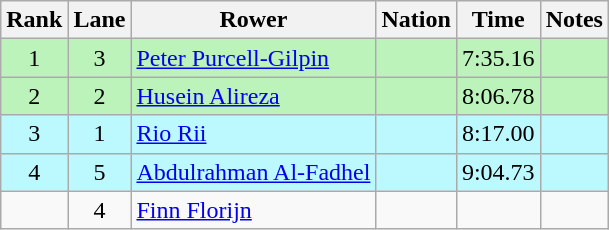<table class="wikitable sortable" style="text-align:center">
<tr>
<th>Rank</th>
<th>Lane</th>
<th>Rower</th>
<th>Nation</th>
<th>Time</th>
<th>Notes</th>
</tr>
<tr bgcolor=bbf3bb>
<td>1</td>
<td>3</td>
<td align=left><a href='#'>Peter Purcell-Gilpin</a></td>
<td align=left></td>
<td>7:35.16</td>
<td></td>
</tr>
<tr bgcolor=bbf3bb>
<td>2</td>
<td>2</td>
<td align=left><a href='#'>Husein Alireza</a></td>
<td align=left></td>
<td>8:06.78</td>
<td></td>
</tr>
<tr bgcolor=bbf9ff>
<td>3</td>
<td>1</td>
<td align=left><a href='#'>Rio Rii</a></td>
<td align=left></td>
<td>8:17.00</td>
<td></td>
</tr>
<tr bgcolor=bbf9ff>
<td>4</td>
<td>5</td>
<td align=left><a href='#'>Abdulrahman Al-Fadhel</a></td>
<td align=left></td>
<td>9:04.73</td>
<td></td>
</tr>
<tr>
<td></td>
<td>4</td>
<td align=left><a href='#'>Finn Florijn</a></td>
<td align=left></td>
<td></td>
<td></td>
</tr>
</table>
